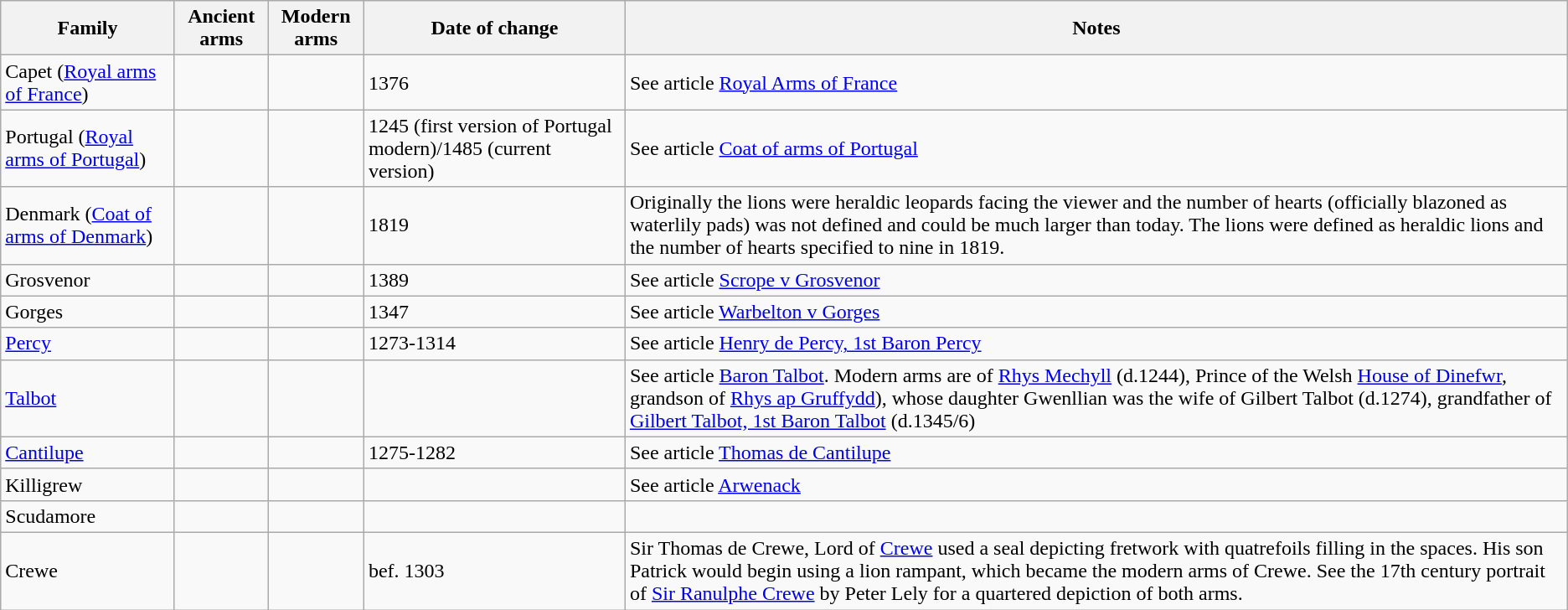<table class="wikitable">
<tr>
<th>Family</th>
<th>Ancient arms</th>
<th>Modern arms</th>
<th>Date of change</th>
<th>Notes</th>
</tr>
<tr>
<td>Capet (<a href='#'>Royal arms of France</a>)</td>
<td></td>
<td></td>
<td>1376</td>
<td>See article <a href='#'>Royal Arms of France</a></td>
</tr>
<tr>
<td>Portugal (<a href='#'>Royal arms of Portugal</a>)</td>
<td></td>
<td></td>
<td>1245 (first version of Portugal modern)/1485 (current version)</td>
<td>See article <a href='#'>Coat of arms of Portugal</a></td>
</tr>
<tr>
<td>Denmark (<a href='#'>Coat of arms of Denmark</a>)</td>
<td></td>
<td></td>
<td>1819</td>
<td>Originally the lions were heraldic leopards facing the viewer and the number of hearts (officially blazoned as waterlily pads) was not defined and could be much larger than today. The lions were defined as heraldic lions and the number of hearts specified to nine in 1819.</td>
</tr>
<tr>
<td>Grosvenor</td>
<td></td>
<td></td>
<td>1389</td>
<td>See article <a href='#'>Scrope v Grosvenor</a></td>
</tr>
<tr>
<td>Gorges</td>
<td></td>
<td></td>
<td>1347</td>
<td>See article <a href='#'>Warbelton v Gorges</a></td>
</tr>
<tr>
<td><a href='#'>Percy</a></td>
<td></td>
<td></td>
<td>1273-1314</td>
<td>See article <a href='#'>Henry de Percy, 1st Baron Percy</a></td>
</tr>
<tr>
<td><a href='#'>Talbot</a></td>
<td></td>
<td></td>
<td></td>
<td>See article <a href='#'>Baron Talbot</a>. Modern arms are of <a href='#'>Rhys Mechyll</a> (d.1244), Prince of the Welsh <a href='#'>House of Dinefwr</a>, grandson of <a href='#'>Rhys ap Gruffydd</a>), whose daughter Gwenllian was the wife of Gilbert Talbot (d.1274), grandfather of <a href='#'>Gilbert Talbot, 1st Baron Talbot</a> (d.1345/6)</td>
</tr>
<tr>
<td><a href='#'>Cantilupe</a></td>
<td></td>
<td></td>
<td>1275-1282</td>
<td>See article <a href='#'>Thomas de Cantilupe</a></td>
</tr>
<tr>
<td>Killigrew</td>
<td></td>
<td></td>
<td></td>
<td>See article <a href='#'>Arwenack</a></td>
</tr>
<tr>
<td>Scudamore</td>
<td></td>
<td></td>
<td></td>
<td></td>
</tr>
<tr>
<td>Crewe</td>
<td></td>
<td></td>
<td>bef. 1303</td>
<td>Sir Thomas de Crewe, Lord of <a href='#'>Crewe</a> used a seal depicting fretwork with quatrefoils filling in the spaces. His son Patrick would begin using a lion rampant, which became the modern arms of Crewe.  See the 17th century portrait of <a href='#'>Sir Ranulphe Crewe</a> by Peter Lely for a quartered depiction of both arms.</td>
</tr>
</table>
